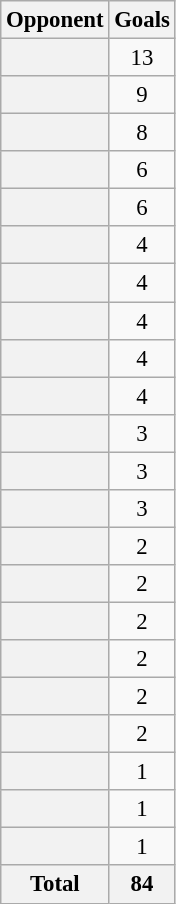<table class="wikitable plainrowheaders sortable" style="text-align:center; font-size:95%">
<tr>
<th scope="col">Opponent</th>
<th scope="col">Goals</th>
</tr>
<tr>
<th scope="row"></th>
<td>13</td>
</tr>
<tr>
<th scope="row"></th>
<td>9</td>
</tr>
<tr>
<th scope="row"></th>
<td>8</td>
</tr>
<tr>
<th scope="row"></th>
<td>6</td>
</tr>
<tr>
<th scope="row"></th>
<td>6</td>
</tr>
<tr>
<th scope="row"></th>
<td>4</td>
</tr>
<tr>
<th scope="row"></th>
<td>4</td>
</tr>
<tr>
<th scope="row"></th>
<td>4</td>
</tr>
<tr>
<th scope="row"></th>
<td>4</td>
</tr>
<tr>
<th scope="row"></th>
<td>4</td>
</tr>
<tr>
<th scope="row"></th>
<td>3</td>
</tr>
<tr>
<th scope="row"></th>
<td>3</td>
</tr>
<tr>
<th scope="row"></th>
<td>3</td>
</tr>
<tr>
<th scope="row"></th>
<td>2</td>
</tr>
<tr>
<th scope="row"></th>
<td>2</td>
</tr>
<tr>
<th scope="row"></th>
<td>2</td>
</tr>
<tr>
<th scope="row"></th>
<td>2</td>
</tr>
<tr>
<th scope="row"></th>
<td>2</td>
</tr>
<tr>
<th scope="row"></th>
<td>2</td>
</tr>
<tr>
<th scope="row"></th>
<td>1</td>
</tr>
<tr>
<th scope="row"></th>
<td>1</td>
</tr>
<tr>
<th scope="row"></th>
<td>1</td>
</tr>
<tr>
<th>Total</th>
<th>84</th>
</tr>
</table>
